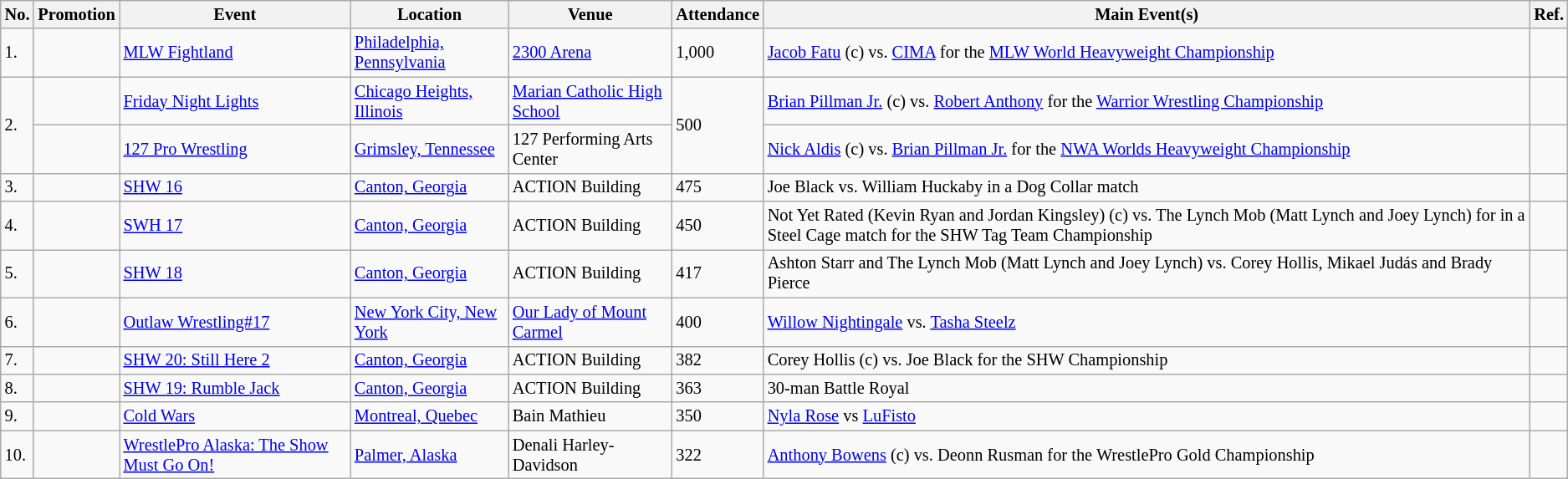<table class="wikitable sortable" style="font-size:85%;">
<tr>
<th>No.</th>
<th>Promotion</th>
<th>Event</th>
<th>Location</th>
<th>Venue</th>
<th>Attendance</th>
<th class=unsortable>Main Event(s)</th>
<th class=unsortable>Ref.</th>
</tr>
<tr>
<td>1.</td>
<td></td>
<td><a href='#'>MLW Fightland</a> <br> </td>
<td><a href='#'>Philadelphia, Pennsylvania</a></td>
<td><a href='#'>2300 Arena</a></td>
<td>1,000</td>
<td><a href='#'>Jacob Fatu</a> (c) vs. <a href='#'>CIMA</a> for the <a href='#'>MLW World Heavyweight Championship</a></td>
<td></td>
</tr>
<tr>
<td rowspan=2>2.</td>
<td></td>
<td><a href='#'>Friday Night Lights</a> <br> </td>
<td><a href='#'>Chicago Heights, Illinois</a></td>
<td><a href='#'>Marian Catholic High School</a></td>
<td rowspan=2>500</td>
<td><a href='#'>Brian Pillman Jr.</a> (c) vs. <a href='#'>Robert Anthony</a> for the <a href='#'>Warrior Wrestling Championship</a></td>
<td></td>
</tr>
<tr>
<td></td>
<td><a href='#'>127 Pro Wrestling</a> <br> </td>
<td><a href='#'>Grimsley, Tennessee</a></td>
<td>127 Performing Arts Center</td>
<td><a href='#'>Nick Aldis</a> (c) vs. <a href='#'>Brian Pillman Jr.</a> for the <a href='#'>NWA Worlds Heavyweight Championship</a></td>
<td></td>
</tr>
<tr>
<td>3.</td>
<td></td>
<td><a href='#'>SHW 16</a> <br> </td>
<td><a href='#'>Canton, Georgia</a></td>
<td>ACTION Building</td>
<td>475</td>
<td>Joe Black vs. William Huckaby in a Dog Collar match</td>
<td></td>
</tr>
<tr>
<td>4.</td>
<td></td>
<td><a href='#'>SWH 17</a> <br> </td>
<td><a href='#'>Canton, Georgia</a></td>
<td>ACTION Building</td>
<td>450</td>
<td>Not Yet Rated (Kevin Ryan and Jordan Kingsley) (c) vs. The Lynch Mob (Matt Lynch and Joey Lynch) for in a Steel Cage match for the SHW Tag Team Championship</td>
<td></td>
</tr>
<tr>
<td>5.</td>
<td></td>
<td><a href='#'>SHW 18</a> <br> </td>
<td><a href='#'>Canton, Georgia</a></td>
<td>ACTION Building</td>
<td>417</td>
<td>Ashton Starr and The Lynch Mob (Matt Lynch and Joey Lynch) vs. Corey Hollis, Mikael Judás and Brady Pierce</td>
<td></td>
</tr>
<tr>
<td>6.</td>
<td></td>
<td><a href='#'>Outlaw Wrestling#17</a> <br> </td>
<td><a href='#'>New York City, New York</a></td>
<td><a href='#'>Our Lady of Mount Carmel</a></td>
<td>400</td>
<td><a href='#'>Willow Nightingale</a> vs. <a href='#'>Tasha Steelz</a></td>
<td></td>
</tr>
<tr>
<td>7.</td>
<td></td>
<td><a href='#'>SHW 20: Still Here 2</a> <br> </td>
<td><a href='#'>Canton, Georgia</a></td>
<td>ACTION Building</td>
<td>382</td>
<td>Corey Hollis (c) vs. Joe Black for the SHW Championship</td>
<td></td>
</tr>
<tr>
<td>8.</td>
<td></td>
<td><a href='#'>SHW 19: Rumble Jack</a> <br> </td>
<td><a href='#'>Canton, Georgia</a></td>
<td>ACTION Building</td>
<td>363</td>
<td>30-man Battle Royal</td>
<td></td>
</tr>
<tr>
<td>9.</td>
<td></td>
<td><a href='#'>Cold Wars</a> <br> </td>
<td><a href='#'>Montreal, Quebec</a></td>
<td>Bain Mathieu</td>
<td>350</td>
<td><a href='#'>Nyla Rose</a> vs <a href='#'>LuFisto</a></td>
<td></td>
</tr>
<tr>
<td>10.</td>
<td></td>
<td><a href='#'>WrestlePro Alaska: The Show Must Go On!</a> <br> </td>
<td><a href='#'>Palmer, Alaska</a></td>
<td>Denali Harley-Davidson</td>
<td>322</td>
<td><a href='#'>Anthony Bowens</a> (c) vs. Deonn Rusman for the WrestlePro Gold Championship</td>
<td></td>
</tr>
</table>
